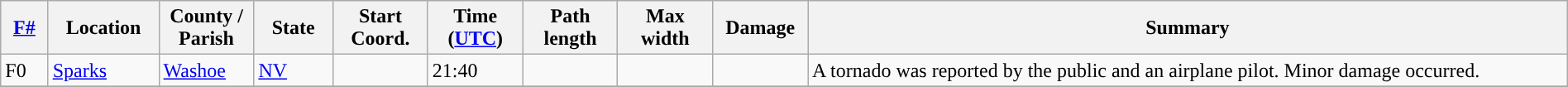<table class="wikitable sortable" style="width:100%;">
<tr>
<th scope="col"  style="width:3%; text-align:center;"><a href='#'>F#</a></th>
<th scope="col"  style="width:7%; text-align:center;" class="unsortable">Location</th>
<th scope="col"  style="width:6%; text-align:center;" class="unsortable">County / Parish</th>
<th scope="col"  style="width:5%; text-align:center;">State</th>
<th scope="col"  style="width:6%; text-align:center;">Start Coord.</th>
<th scope="col"  style="width:6%; text-align:center;">Time (<a href='#'>UTC</a>)</th>
<th scope="col"  style="width:6%; text-align:center;">Path length</th>
<th scope="col"  style="width:6%; text-align:center;">Max width</th>
<th scope="col"  style="width:6%; text-align:center;">Damage</th>
<th scope="col" class="unsortable" style="width:48%; text-align:center;">Summary</th>
</tr>
<tr>
<td>F0</td>
<td><a href='#'>Sparks</a></td>
<td><a href='#'>Washoe</a></td>
<td><a href='#'>NV</a></td>
<td></td>
<td>21:40</td>
<td></td>
<td></td>
<td></td>
<td>A tornado was reported by the public and an airplane pilot. Minor damage occurred.</td>
</tr>
<tr>
</tr>
</table>
